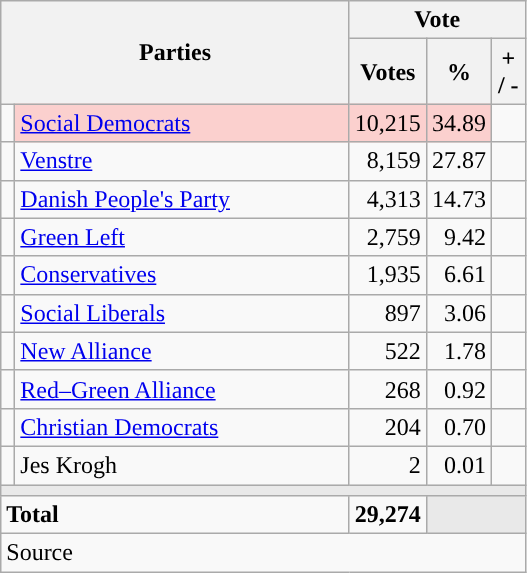<table class="wikitable" style="text-align:right;">
<tr>
<th style="text-align:centre;" rowspan="2" colspan="2" width="225">Parties</th>
<th colspan="3">Vote</th>
</tr>
<tr>
<th width="15">Votes</th>
<th width="15">%</th>
<th width="15">+ / -</th>
</tr>
<tr>
<td width="2" style="color:inherit;background:"></td>
<td bgcolor=#fbd0ce  align="left"><a href='#'>Social Democrats</a></td>
<td bgcolor=#fbd0ce>10,215</td>
<td bgcolor=#fbd0ce>34.89</td>
<td></td>
</tr>
<tr>
<td width="2" style="color:inherit;background:"></td>
<td align="left"><a href='#'>Venstre</a></td>
<td>8,159</td>
<td>27.87</td>
<td></td>
</tr>
<tr>
<td width="2" style="color:inherit;background:"></td>
<td align="left"><a href='#'>Danish People's Party</a></td>
<td>4,313</td>
<td>14.73</td>
<td></td>
</tr>
<tr>
<td width="2" style="color:inherit;background:"></td>
<td align="left"><a href='#'>Green Left</a></td>
<td>2,759</td>
<td>9.42</td>
<td></td>
</tr>
<tr>
<td width="2" style="color:inherit;background:"></td>
<td align="left"><a href='#'>Conservatives</a></td>
<td>1,935</td>
<td>6.61</td>
<td></td>
</tr>
<tr>
<td width="2" style="color:inherit;background:"></td>
<td align="left"><a href='#'>Social Liberals</a></td>
<td>897</td>
<td>3.06</td>
<td></td>
</tr>
<tr>
<td width="2" style="color:inherit;background:"></td>
<td align="left"><a href='#'>New Alliance</a></td>
<td>522</td>
<td>1.78</td>
<td></td>
</tr>
<tr>
<td width="2" style="color:inherit;background:"></td>
<td align="left"><a href='#'>Red–Green Alliance</a></td>
<td>268</td>
<td>0.92</td>
<td></td>
</tr>
<tr>
<td width="2" style="color:inherit;background:"></td>
<td align="left"><a href='#'>Christian Democrats</a></td>
<td>204</td>
<td>0.70</td>
<td></td>
</tr>
<tr>
<td width="2" style="color:inherit;background:"></td>
<td align="left">Jes Krogh</td>
<td>2</td>
<td>0.01</td>
<td></td>
</tr>
<tr>
<td colspan="7" bgcolor="#E9E9E9"></td>
</tr>
<tr>
<td align="left" colspan="2"><strong>Total</strong></td>
<td><strong>29,274</strong></td>
<td bgcolor="#E9E9E9" colspan="2"></td>
</tr>
<tr>
<td align="left" colspan="6">Source</td>
</tr>
</table>
